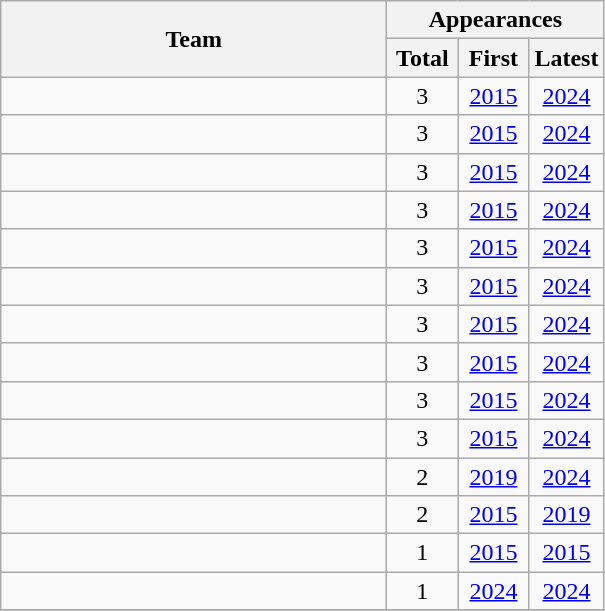<table class="wikitable sortable mw-collapsible" style="text-align:center">
<tr>
<th rowspan="2" style="width:250px">Team</th>
<th colspan="3">Appearances</th>
</tr>
<tr>
<th width=40>Total</th>
<th width=40>First</th>
<th width=40>Latest</th>
</tr>
<tr>
<td style="text-align:left"></td>
<td>3</td>
<td><a href='#'>2015</a></td>
<td><a href='#'>2024</a></td>
</tr>
<tr>
<td style="text-align:left"></td>
<td>3</td>
<td><a href='#'>2015</a></td>
<td><a href='#'>2024</a></td>
</tr>
<tr>
<td style="text-align:left"></td>
<td>3</td>
<td><a href='#'>2015</a></td>
<td><a href='#'>2024</a></td>
</tr>
<tr>
<td style="text-align:left"></td>
<td>3</td>
<td><a href='#'>2015</a></td>
<td><a href='#'>2024</a></td>
</tr>
<tr>
<td style="text-align:left"></td>
<td>3</td>
<td><a href='#'>2015</a></td>
<td><a href='#'>2024</a></td>
</tr>
<tr>
<td style="text-align:left"></td>
<td>3</td>
<td><a href='#'>2015</a></td>
<td><a href='#'>2024</a></td>
</tr>
<tr>
<td style="text-align:left"></td>
<td>3</td>
<td><a href='#'>2015</a></td>
<td><a href='#'>2024</a></td>
</tr>
<tr>
<td style="text-align:left"></td>
<td>3</td>
<td><a href='#'>2015</a></td>
<td><a href='#'>2024</a></td>
</tr>
<tr>
<td style="text-align:left"></td>
<td>3</td>
<td><a href='#'>2015</a></td>
<td><a href='#'>2024</a></td>
</tr>
<tr>
<td style="text-align:left"></td>
<td>3</td>
<td><a href='#'>2015</a></td>
<td><a href='#'>2024</a></td>
</tr>
<tr>
<td style="text-align:left"></td>
<td>2</td>
<td><a href='#'>2019</a></td>
<td><a href='#'>2024</a></td>
</tr>
<tr>
<td style="text-align:left"></td>
<td>2</td>
<td><a href='#'>2015</a></td>
<td><a href='#'>2019</a></td>
</tr>
<tr>
<td style="text-align:left"></td>
<td>1</td>
<td><a href='#'>2015</a></td>
<td><a href='#'>2015</a></td>
</tr>
<tr>
<td style="text-align:left"></td>
<td>1</td>
<td><a href='#'>2024</a></td>
<td><a href='#'>2024</a></td>
</tr>
<tr>
</tr>
</table>
